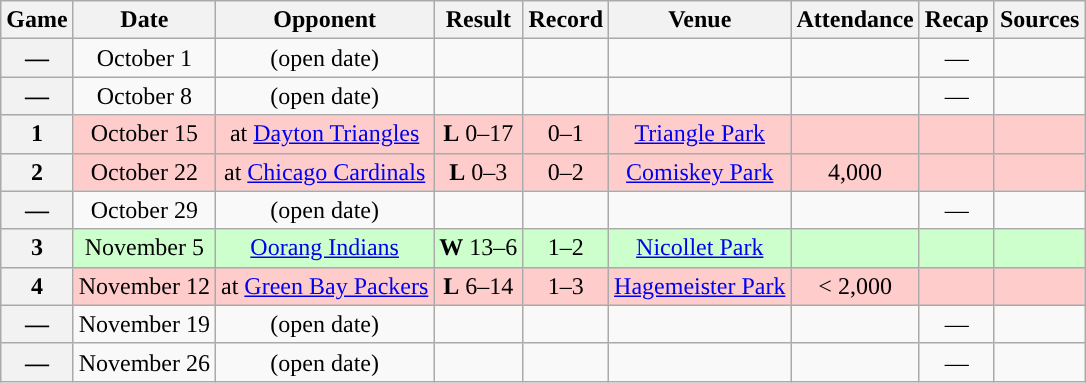<table class="wikitable" style="text-align:center">
<tr>
<th>Game</th>
<th>Date</th>
<th>Opponent</th>
<th>Result</th>
<th>Record</th>
<th>Venue</th>
<th>Attendance</th>
<th>Recap</th>
<th>Sources</th>
</tr>
<tr>
<th>—</th>
<td>October 1</td>
<td>(open date)</td>
<td></td>
<td></td>
<td></td>
<td></td>
<td>—</td>
<td></td>
</tr>
<tr>
<th>—</th>
<td>October 8</td>
<td>(open date)</td>
<td></td>
<td></td>
<td></td>
<td></td>
<td>—</td>
<td></td>
</tr>
<tr style="background:#fcc">
<th>1</th>
<td>October 15</td>
<td>at <a href='#'>Dayton Triangles</a></td>
<td><strong>L</strong> 0–17</td>
<td>0–1</td>
<td><a href='#'>Triangle Park</a></td>
<td></td>
<td></td>
<td></td>
</tr>
<tr style="background:#fcc">
<th>2</th>
<td>October 22</td>
<td>at <a href='#'>Chicago Cardinals</a></td>
<td><strong>L</strong> 0–3</td>
<td>0–2</td>
<td><a href='#'>Comiskey Park</a></td>
<td>4,000</td>
<td></td>
<td></td>
</tr>
<tr>
<th>—</th>
<td>October 29</td>
<td>(open date)</td>
<td></td>
<td></td>
<td></td>
<td></td>
<td>—</td>
<td></td>
</tr>
<tr style="background:#cfc">
<th>3</th>
<td>November 5</td>
<td><a href='#'>Oorang Indians</a></td>
<td><strong>W</strong> 13–6</td>
<td>1–2</td>
<td><a href='#'>Nicollet Park</a></td>
<td></td>
<td></td>
<td></td>
</tr>
<tr style="background:#fcc">
<th>4</th>
<td>November 12</td>
<td>at <a href='#'>Green Bay Packers</a></td>
<td><strong>L</strong> 6–14</td>
<td>1–3</td>
<td><a href='#'>Hagemeister Park</a></td>
<td>< 2,000</td>
<td></td>
<td></td>
</tr>
<tr>
<th>—</th>
<td>November 19</td>
<td>(open date)</td>
<td></td>
<td></td>
<td></td>
<td></td>
<td>—</td>
<td></td>
</tr>
<tr>
<th>—</th>
<td>November 26</td>
<td>(open date)</td>
<td></td>
<td></td>
<td></td>
<td></td>
<td>—</td>
<td></td>
</tr>
</table>
